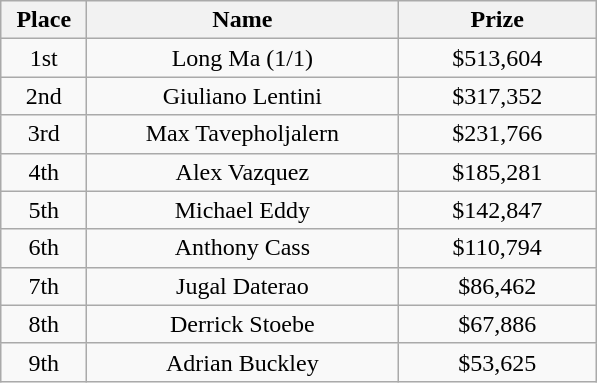<table class="wikitable">
<tr>
<th width="50">Place</th>
<th width="200">Name</th>
<th width="125">Prize</th>
</tr>
<tr>
<td align = "center">1st</td>
<td align = "center"> Long Ma (1/1)</td>
<td align="center">$513,604</td>
</tr>
<tr>
<td align = "center">2nd</td>
<td align = "center"> Giuliano Lentini</td>
<td align="center">$317,352</td>
</tr>
<tr>
<td align = "center">3rd</td>
<td align = "center"> Max Tavepholjalern</td>
<td align="center">$231,766</td>
</tr>
<tr>
<td align = "center">4th</td>
<td align = "center"> Alex Vazquez</td>
<td align="center">$185,281</td>
</tr>
<tr>
<td align = "center">5th</td>
<td align = "center"> Michael Eddy</td>
<td align="center">$142,847</td>
</tr>
<tr>
<td align = "center">6th</td>
<td align = "center"> Anthony Cass</td>
<td align="center">$110,794</td>
</tr>
<tr>
<td align = "center">7th</td>
<td align = "center"> Jugal Daterao</td>
<td align="center">$86,462</td>
</tr>
<tr>
<td align = "center">8th</td>
<td align = "center"> Derrick Stoebe</td>
<td align="center">$67,886</td>
</tr>
<tr>
<td align = "center">9th</td>
<td align = "center"> Adrian Buckley</td>
<td align="center">$53,625</td>
</tr>
</table>
